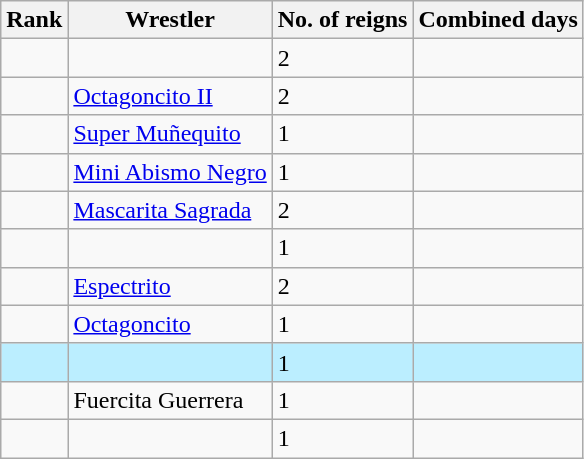<table class="wikitable sortable">
<tr>
<th>Rank</th>
<th>Wrestler</th>
<th>No. of reigns</th>
<th>Combined days</th>
</tr>
<tr>
<td></td>
<td></td>
<td>2</td>
<td></td>
</tr>
<tr>
<td></td>
<td><a href='#'>Octagoncito II</a></td>
<td>2</td>
<td></td>
</tr>
<tr>
<td></td>
<td><a href='#'>Super Muñequito</a></td>
<td>1</td>
<td></td>
</tr>
<tr>
<td></td>
<td><a href='#'>Mini Abismo Negro</a></td>
<td>1</td>
<td></td>
</tr>
<tr>
<td></td>
<td><a href='#'>Mascarita Sagrada</a></td>
<td>2</td>
<td></td>
</tr>
<tr>
<td></td>
<td></td>
<td>1</td>
<td></td>
</tr>
<tr>
<td></td>
<td><a href='#'>Espectrito</a></td>
<td>2</td>
<td></td>
</tr>
<tr>
<td></td>
<td><a href='#'>Octagoncito</a></td>
<td>1</td>
<td></td>
</tr>
<tr style="background-color:#bbeeff">
<td></td>
<td></td>
<td>1</td>
<td></td>
</tr>
<tr>
<td></td>
<td>Fuercita Guerrera</td>
<td>1</td>
<td></td>
</tr>
<tr>
<td></td>
<td></td>
<td>1</td>
<td></td>
</tr>
</table>
